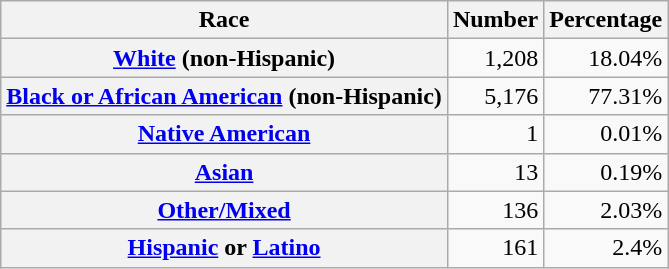<table class="wikitable" style="text-align:right">
<tr>
<th scope="col">Race</th>
<th scope="col">Number</th>
<th scope="col">Percentage</th>
</tr>
<tr>
<th scope="row"><a href='#'>White</a> (non-Hispanic)</th>
<td>1,208</td>
<td>18.04%</td>
</tr>
<tr>
<th scope="row"><a href='#'>Black or African American</a> (non-Hispanic)</th>
<td>5,176</td>
<td>77.31%</td>
</tr>
<tr>
<th scope="row"><a href='#'>Native American</a></th>
<td>1</td>
<td>0.01%</td>
</tr>
<tr>
<th scope="row"><a href='#'>Asian</a></th>
<td>13</td>
<td>0.19%</td>
</tr>
<tr>
<th scope="row"><a href='#'>Other/Mixed</a></th>
<td>136</td>
<td>2.03%</td>
</tr>
<tr>
<th scope="row"><a href='#'>Hispanic</a> or <a href='#'>Latino</a></th>
<td>161</td>
<td>2.4%</td>
</tr>
</table>
